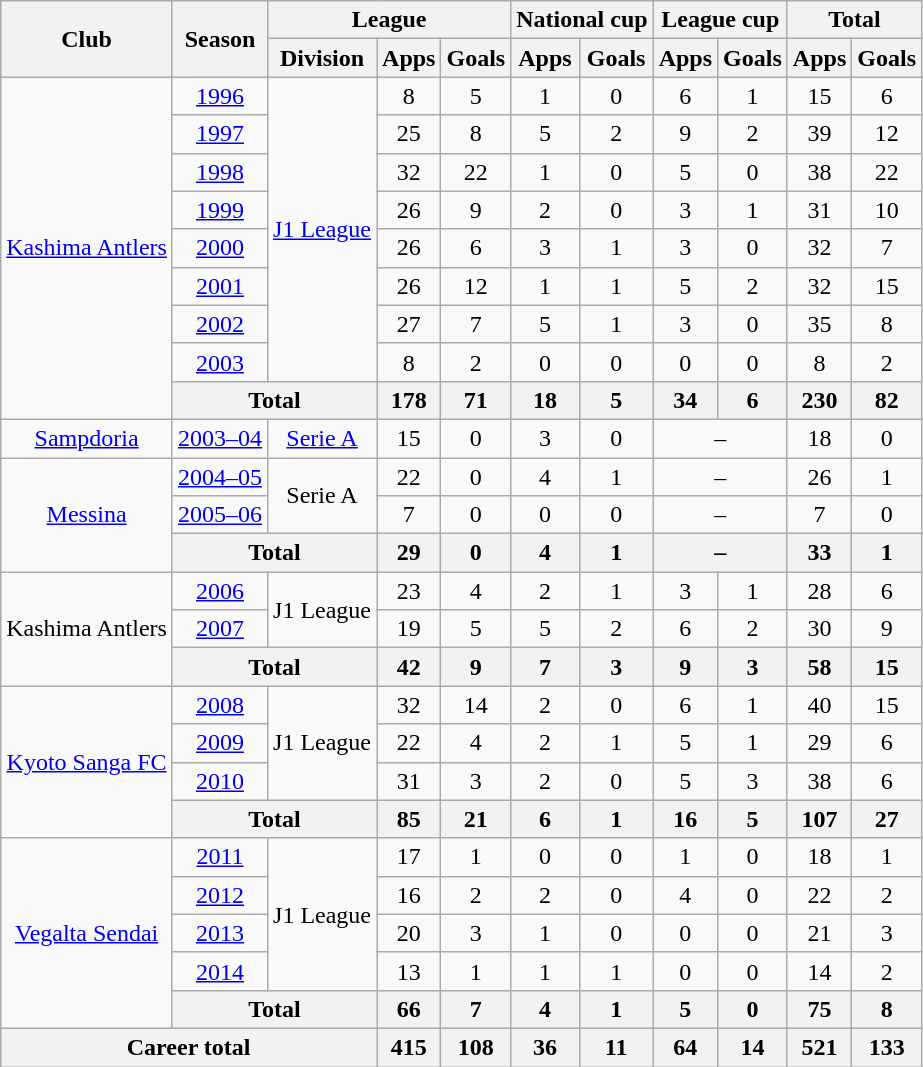<table class="wikitable" style="text-align:center">
<tr>
<th rowspan="2">Club</th>
<th rowspan="2">Season</th>
<th colspan="3">League</th>
<th colspan="2">National cup</th>
<th colspan="2">League cup</th>
<th colspan="2">Total</th>
</tr>
<tr>
<th>Division</th>
<th>Apps</th>
<th>Goals</th>
<th>Apps</th>
<th>Goals</th>
<th>Apps</th>
<th>Goals</th>
<th>Apps</th>
<th>Goals</th>
</tr>
<tr>
<td rowspan="9"><a href='#'>Kashima Antlers</a></td>
<td><a href='#'>1996</a></td>
<td rowspan="8"><a href='#'>J1 League</a></td>
<td>8</td>
<td>5</td>
<td>1</td>
<td>0</td>
<td>6</td>
<td>1</td>
<td>15</td>
<td>6</td>
</tr>
<tr>
<td><a href='#'>1997</a></td>
<td>25</td>
<td>8</td>
<td>5</td>
<td>2</td>
<td>9</td>
<td>2</td>
<td>39</td>
<td>12</td>
</tr>
<tr>
<td><a href='#'>1998</a></td>
<td>32</td>
<td>22</td>
<td>1</td>
<td>0</td>
<td>5</td>
<td>0</td>
<td>38</td>
<td>22</td>
</tr>
<tr>
<td><a href='#'>1999</a></td>
<td>26</td>
<td>9</td>
<td>2</td>
<td>0</td>
<td>3</td>
<td>1</td>
<td>31</td>
<td>10</td>
</tr>
<tr>
<td><a href='#'>2000</a></td>
<td>26</td>
<td>6</td>
<td>3</td>
<td>1</td>
<td>3</td>
<td>0</td>
<td>32</td>
<td>7</td>
</tr>
<tr>
<td><a href='#'>2001</a></td>
<td>26</td>
<td>12</td>
<td>1</td>
<td>1</td>
<td>5</td>
<td>2</td>
<td>32</td>
<td>15</td>
</tr>
<tr>
<td><a href='#'>2002</a></td>
<td>27</td>
<td>7</td>
<td>5</td>
<td>1</td>
<td>3</td>
<td>0</td>
<td>35</td>
<td>8</td>
</tr>
<tr>
<td><a href='#'>2003</a></td>
<td>8</td>
<td>2</td>
<td>0</td>
<td>0</td>
<td>0</td>
<td>0</td>
<td>8</td>
<td>2</td>
</tr>
<tr>
<th colspan="2">Total</th>
<th>178</th>
<th>71</th>
<th>18</th>
<th>5</th>
<th>34</th>
<th>6</th>
<th>230</th>
<th>82</th>
</tr>
<tr>
<td><a href='#'>Sampdoria</a></td>
<td><a href='#'>2003–04</a></td>
<td><a href='#'>Serie A</a></td>
<td>15</td>
<td>0</td>
<td>3</td>
<td>0</td>
<td colspan="2">–</td>
<td>18</td>
<td>0</td>
</tr>
<tr>
<td rowspan="3"><a href='#'>Messina</a></td>
<td><a href='#'>2004–05</a></td>
<td rowspan="2">Serie A</td>
<td>22</td>
<td>0</td>
<td>4</td>
<td>1</td>
<td colspan="2">–</td>
<td>26</td>
<td>1</td>
</tr>
<tr>
<td><a href='#'>2005–06</a></td>
<td>7</td>
<td>0</td>
<td>0</td>
<td>0</td>
<td colspan="2">–</td>
<td>7</td>
<td>0</td>
</tr>
<tr>
<th colspan="2">Total</th>
<th>29</th>
<th>0</th>
<th>4</th>
<th>1</th>
<th colspan="2">–</th>
<th>33</th>
<th>1</th>
</tr>
<tr>
<td rowspan="3">Kashima Antlers</td>
<td><a href='#'>2006</a></td>
<td rowspan="2">J1 League</td>
<td>23</td>
<td>4</td>
<td>2</td>
<td>1</td>
<td>3</td>
<td>1</td>
<td>28</td>
<td>6</td>
</tr>
<tr>
<td><a href='#'>2007</a></td>
<td>19</td>
<td>5</td>
<td>5</td>
<td>2</td>
<td>6</td>
<td>2</td>
<td>30</td>
<td>9</td>
</tr>
<tr>
<th colspan="2">Total</th>
<th>42</th>
<th>9</th>
<th>7</th>
<th>3</th>
<th>9</th>
<th>3</th>
<th>58</th>
<th>15</th>
</tr>
<tr>
<td rowspan="4"><a href='#'>Kyoto Sanga FC</a></td>
<td><a href='#'>2008</a></td>
<td rowspan="3">J1 League</td>
<td>32</td>
<td>14</td>
<td>2</td>
<td>0</td>
<td>6</td>
<td>1</td>
<td>40</td>
<td>15</td>
</tr>
<tr>
<td><a href='#'>2009</a></td>
<td>22</td>
<td>4</td>
<td>2</td>
<td>1</td>
<td>5</td>
<td>1</td>
<td>29</td>
<td>6</td>
</tr>
<tr>
<td><a href='#'>2010</a></td>
<td>31</td>
<td>3</td>
<td>2</td>
<td>0</td>
<td>5</td>
<td>3</td>
<td>38</td>
<td>6</td>
</tr>
<tr>
<th colspan="2">Total</th>
<th>85</th>
<th>21</th>
<th>6</th>
<th>1</th>
<th>16</th>
<th>5</th>
<th>107</th>
<th>27</th>
</tr>
<tr>
<td rowspan="5"><a href='#'>Vegalta Sendai</a></td>
<td><a href='#'>2011</a></td>
<td rowspan="4">J1 League</td>
<td>17</td>
<td>1</td>
<td>0</td>
<td>0</td>
<td>1</td>
<td>0</td>
<td>18</td>
<td>1</td>
</tr>
<tr>
<td><a href='#'>2012</a></td>
<td>16</td>
<td>2</td>
<td>2</td>
<td>0</td>
<td>4</td>
<td>0</td>
<td>22</td>
<td>2</td>
</tr>
<tr>
<td><a href='#'>2013</a></td>
<td>20</td>
<td>3</td>
<td>1</td>
<td>0</td>
<td>0</td>
<td>0</td>
<td>21</td>
<td>3</td>
</tr>
<tr>
<td><a href='#'>2014</a></td>
<td>13</td>
<td>1</td>
<td>1</td>
<td>1</td>
<td>0</td>
<td>0</td>
<td>14</td>
<td>2</td>
</tr>
<tr>
<th colspan="2">Total</th>
<th>66</th>
<th>7</th>
<th>4</th>
<th>1</th>
<th>5</th>
<th>0</th>
<th>75</th>
<th>8</th>
</tr>
<tr>
<th colspan="3">Career total</th>
<th>415</th>
<th>108</th>
<th>36</th>
<th>11</th>
<th>64</th>
<th>14</th>
<th>521</th>
<th>133</th>
</tr>
</table>
